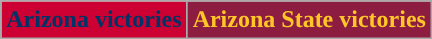<table class="wikitable" style=text-align: center;>
<tr>
<th style="background:#CC0033; color:#003366;"><strong>Arizona victories</strong></th>
<th style="background:#8C1D40; color:#FFC627;"><strong>Arizona State victories </strong></th>
</tr>
</table>
